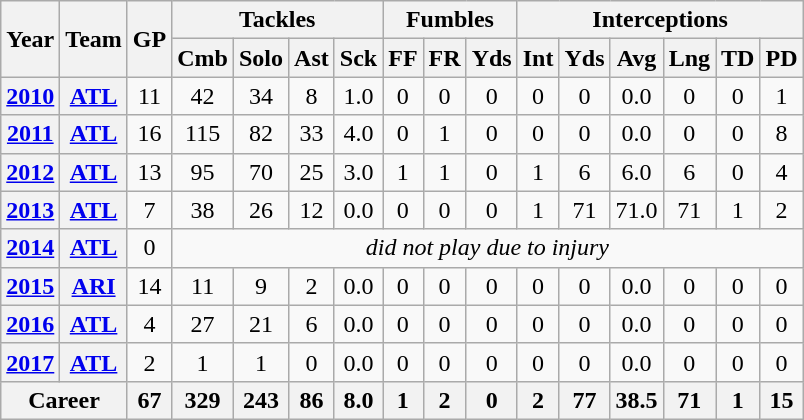<table class="wikitable" style="text-align:center;">
<tr>
<th rowspan="2">Year</th>
<th rowspan="2">Team</th>
<th rowspan="2">GP</th>
<th colspan="4">Tackles</th>
<th colspan="3">Fumbles</th>
<th colspan="6">Interceptions</th>
</tr>
<tr>
<th>Cmb</th>
<th>Solo</th>
<th>Ast</th>
<th>Sck</th>
<th>FF</th>
<th>FR</th>
<th>Yds</th>
<th>Int</th>
<th>Yds</th>
<th>Avg</th>
<th>Lng</th>
<th>TD</th>
<th>PD</th>
</tr>
<tr>
<th><a href='#'>2010</a></th>
<th><a href='#'>ATL</a></th>
<td>11</td>
<td>42</td>
<td>34</td>
<td>8</td>
<td>1.0</td>
<td>0</td>
<td>0</td>
<td>0</td>
<td>0</td>
<td>0</td>
<td>0.0</td>
<td>0</td>
<td>0</td>
<td>1</td>
</tr>
<tr>
<th><a href='#'>2011</a></th>
<th><a href='#'>ATL</a></th>
<td>16</td>
<td>115</td>
<td>82</td>
<td>33</td>
<td>4.0</td>
<td>0</td>
<td>1</td>
<td>0</td>
<td>0</td>
<td>0</td>
<td>0.0</td>
<td>0</td>
<td>0</td>
<td>8</td>
</tr>
<tr>
<th><a href='#'>2012</a></th>
<th><a href='#'>ATL</a></th>
<td>13</td>
<td>95</td>
<td>70</td>
<td>25</td>
<td>3.0</td>
<td>1</td>
<td>1</td>
<td>0</td>
<td>1</td>
<td>6</td>
<td>6.0</td>
<td>6</td>
<td>0</td>
<td>4</td>
</tr>
<tr>
<th><a href='#'>2013</a></th>
<th><a href='#'>ATL</a></th>
<td>7</td>
<td>38</td>
<td>26</td>
<td>12</td>
<td>0.0</td>
<td>0</td>
<td>0</td>
<td>0</td>
<td>1</td>
<td>71</td>
<td>71.0</td>
<td>71</td>
<td>1</td>
<td>2</td>
</tr>
<tr>
<th><a href='#'>2014</a></th>
<th><a href='#'>ATL</a></th>
<td>0</td>
<td colspan="13"><em>did not play due to injury</em></td>
</tr>
<tr>
<th><a href='#'>2015</a></th>
<th><a href='#'>ARI</a></th>
<td>14</td>
<td>11</td>
<td>9</td>
<td>2</td>
<td>0.0</td>
<td>0</td>
<td>0</td>
<td>0</td>
<td>0</td>
<td>0</td>
<td>0.0</td>
<td>0</td>
<td>0</td>
<td>0</td>
</tr>
<tr>
<th><a href='#'>2016</a></th>
<th><a href='#'>ATL</a></th>
<td>4</td>
<td>27</td>
<td>21</td>
<td>6</td>
<td>0.0</td>
<td>0</td>
<td>0</td>
<td>0</td>
<td>0</td>
<td>0</td>
<td>0.0</td>
<td>0</td>
<td>0</td>
<td>0</td>
</tr>
<tr>
<th><a href='#'>2017</a></th>
<th><a href='#'>ATL</a></th>
<td>2</td>
<td>1</td>
<td>1</td>
<td>0</td>
<td>0.0</td>
<td>0</td>
<td>0</td>
<td>0</td>
<td>0</td>
<td>0</td>
<td>0.0</td>
<td>0</td>
<td>0</td>
<td>0</td>
</tr>
<tr>
<th colspan="2">Career</th>
<th>67</th>
<th>329</th>
<th>243</th>
<th>86</th>
<th>8.0</th>
<th>1</th>
<th>2</th>
<th>0</th>
<th>2</th>
<th>77</th>
<th>38.5</th>
<th>71</th>
<th>1</th>
<th>15</th>
</tr>
</table>
